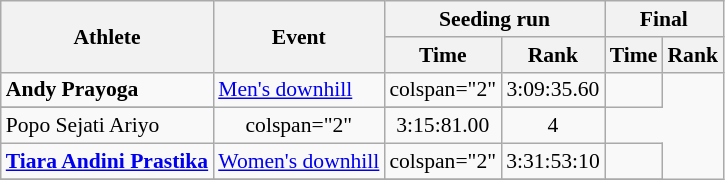<table class=wikitable style="font-size:90%; text-align:center">
<tr>
<th rowspan="2">Athlete</th>
<th rowspan="2">Event</th>
<th colspan=2>Seeding run</th>
<th colspan=2>Final</th>
</tr>
<tr>
<th>Time</th>
<th>Rank</th>
<th>Time</th>
<th>Rank</th>
</tr>
<tr>
<td align=left><strong>Andy Prayoga</strong></td>
<td align=left rowspan="2"><a href='#'>Men's downhill</a></td>
<td>colspan="2" </td>
<td>3:09:35.60</td>
<td></td>
</tr>
<tr>
</tr>
<tr>
<td align=left>Popo Sejati Ariyo</td>
<td>colspan="2" </td>
<td>3:15:81.00</td>
<td>4</td>
</tr>
<tr>
<td align=left><strong><a href='#'>Tiara Andini Prastika</a></strong></td>
<td align=left><a href='#'>Women's downhill</a></td>
<td>colspan="2" </td>
<td>3:31:53:10</td>
<td></td>
</tr>
<tr>
</tr>
</table>
